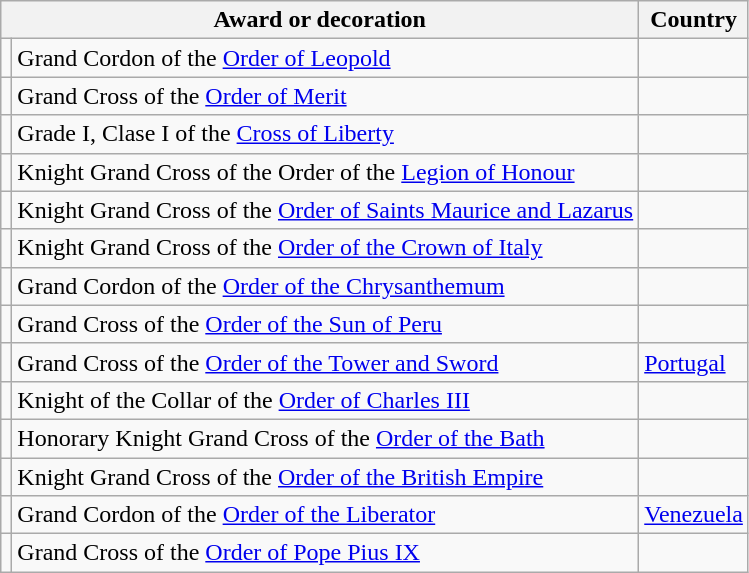<table class="wikitable" style="text-align:left;">
<tr>
<th colspan="2">Award or decoration</th>
<th>Country</th>
</tr>
<tr>
<td></td>
<td>Grand Cordon of the <a href='#'>Order of Leopold</a></td>
<td></td>
</tr>
<tr>
<td></td>
<td>Grand Cross of the <a href='#'>Order of Merit</a></td>
<td></td>
</tr>
<tr>
<td></td>
<td>Grade I, Clase I of the <a href='#'>Cross of Liberty</a></td>
<td></td>
</tr>
<tr>
<td></td>
<td>Knight Grand Cross of the Order of the <a href='#'>Legion of Honour</a></td>
<td></td>
</tr>
<tr>
<td></td>
<td>Knight Grand Cross of the <a href='#'>Order of Saints Maurice and Lazarus</a></td>
<td></td>
</tr>
<tr>
<td></td>
<td>Knight Grand Cross of the <a href='#'>Order of the Crown of Italy</a></td>
<td></td>
</tr>
<tr>
<td></td>
<td>Grand Cordon of the <a href='#'>Order of the Chrysanthemum</a></td>
<td></td>
</tr>
<tr>
<td></td>
<td>Grand Cross of the <a href='#'>Order of the Sun of Peru</a></td>
<td></td>
</tr>
<tr>
<td></td>
<td>Grand Cross of the <a href='#'>Order of the Tower and Sword</a></td>
<td> <a href='#'>Portugal</a></td>
</tr>
<tr>
<td></td>
<td>Knight of the Collar of the <a href='#'>Order of Charles III</a></td>
<td></td>
</tr>
<tr>
<td></td>
<td>Honorary Knight Grand Cross of the <a href='#'>Order of the Bath</a></td>
<td></td>
</tr>
<tr>
<td></td>
<td>Knight Grand Cross of the <a href='#'>Order of the British Empire</a></td>
<td></td>
</tr>
<tr>
<td></td>
<td>Grand Cordon of the <a href='#'>Order of the Liberator</a></td>
<td> <a href='#'>Venezuela</a></td>
</tr>
<tr>
<td></td>
<td>Grand Cross of the <a href='#'>Order of Pope Pius IX</a></td>
<td></td>
</tr>
</table>
